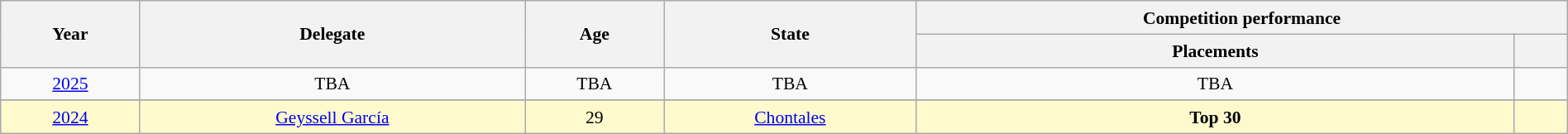<table class="wikitable" style="text-align:center; line-height:20px; font-size:90%; width:100%;">
<tr>
<th rowspan="2">Year</th>
<th rowspan="2">Delegate</th>
<th rowspan="2">Age</th>
<th rowspan="2">State</th>
<th colspan="2">Competition performance</th>
</tr>
<tr>
<th>Placements</th>
<th></th>
</tr>
<tr>
<td> <a href='#'>2025</a></td>
<td>TBA</td>
<td>TBA</td>
<td>TBA</td>
<td>TBA</td>
<td></td>
</tr>
<tr>
</tr>
<tr style="background:#FFFACD;">
<td> <a href='#'>2024</a></td>
<td><a href='#'>Geyssell García</a></td>
<td>29</td>
<td><a href='#'>Chontales</a></td>
<td><strong>Top 30</strong></td>
<td></td>
</tr>
</table>
